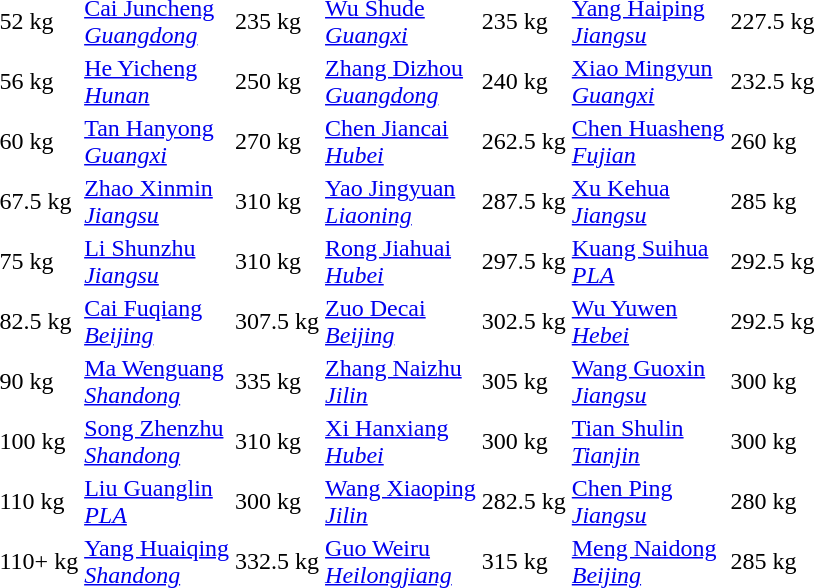<table>
<tr>
<td>52 kg</td>
<td><a href='#'>Cai Juncheng</a><br><em><a href='#'>Guangdong</a></em></td>
<td>235 kg</td>
<td><a href='#'>Wu Shude</a><br><em><a href='#'>Guangxi</a></em></td>
<td>235 kg</td>
<td><a href='#'>Yang Haiping</a><br><em><a href='#'>Jiangsu</a></em></td>
<td>227.5 kg</td>
</tr>
<tr>
<td>56 kg</td>
<td><a href='#'>He Yicheng</a><br><em><a href='#'>Hunan</a></em></td>
<td>250 kg</td>
<td><a href='#'>Zhang Dizhou</a><br><em><a href='#'>Guangdong</a></em></td>
<td>240 kg</td>
<td><a href='#'>Xiao Mingyun</a><br><em><a href='#'>Guangxi</a></em></td>
<td>232.5 kg</td>
</tr>
<tr>
<td>60 kg</td>
<td><a href='#'>Tan Hanyong</a><br><em><a href='#'>Guangxi</a></em></td>
<td>270 kg</td>
<td><a href='#'>Chen Jiancai</a><br><em><a href='#'>Hubei</a></em></td>
<td>262.5 kg</td>
<td><a href='#'>Chen Huasheng</a><br><em><a href='#'>Fujian</a></em></td>
<td>260 kg</td>
</tr>
<tr>
<td>67.5 kg</td>
<td><a href='#'>Zhao Xinmin</a><br><em><a href='#'>Jiangsu</a></em></td>
<td>310 kg</td>
<td><a href='#'>Yao Jingyuan</a><br><em><a href='#'>Liaoning</a></em></td>
<td>287.5 kg</td>
<td><a href='#'>Xu Kehua</a><br><em><a href='#'>Jiangsu</a></em></td>
<td>285 kg</td>
</tr>
<tr>
<td>75 kg</td>
<td><a href='#'>Li Shunzhu</a><br><em><a href='#'>Jiangsu</a></em></td>
<td>310 kg</td>
<td><a href='#'>Rong Jiahuai</a><br><em><a href='#'>Hubei</a></em></td>
<td>297.5 kg</td>
<td><a href='#'>Kuang Suihua</a><br><em><a href='#'>PLA</a></em></td>
<td>292.5 kg</td>
</tr>
<tr>
<td>82.5 kg</td>
<td><a href='#'>Cai Fuqiang</a><br><em><a href='#'>Beijing</a></em></td>
<td>307.5 kg</td>
<td><a href='#'>Zuo Decai</a><br><em><a href='#'>Beijing</a></em></td>
<td>302.5 kg</td>
<td><a href='#'>Wu Yuwen</a><br><em><a href='#'>Hebei</a></em></td>
<td>292.5 kg</td>
</tr>
<tr>
<td>90 kg</td>
<td><a href='#'>Ma Wenguang</a><br><em><a href='#'>Shandong</a></em></td>
<td>335 kg</td>
<td><a href='#'>Zhang Naizhu</a><br><em><a href='#'>Jilin</a></em></td>
<td>305 kg</td>
<td><a href='#'>Wang Guoxin</a><br><em><a href='#'>Jiangsu</a></em></td>
<td>300 kg</td>
</tr>
<tr>
<td>100 kg</td>
<td><a href='#'>Song Zhenzhu</a><br><em><a href='#'>Shandong</a></em></td>
<td>310 kg</td>
<td><a href='#'>Xi Hanxiang</a><br><em><a href='#'>Hubei</a></em></td>
<td>300 kg</td>
<td><a href='#'>Tian Shulin</a><br><em><a href='#'>Tianjin</a></em></td>
<td>300 kg</td>
</tr>
<tr>
<td>110 kg</td>
<td><a href='#'>Liu Guanglin</a><br><em><a href='#'>PLA</a></em></td>
<td>300 kg</td>
<td><a href='#'>Wang Xiaoping</a><br><em><a href='#'>Jilin</a></em></td>
<td>282.5 kg</td>
<td><a href='#'>Chen Ping</a><br><em><a href='#'>Jiangsu</a></em></td>
<td>280 kg</td>
</tr>
<tr>
<td>110+ kg</td>
<td><a href='#'>Yang Huaiqing</a><br><em><a href='#'>Shandong</a></em></td>
<td>332.5 kg</td>
<td><a href='#'>Guo Weiru</a><br><em><a href='#'>Heilongjiang</a></em></td>
<td>315 kg</td>
<td><a href='#'>Meng Naidong</a><br><em><a href='#'>Beijing</a></em></td>
<td>285 kg</td>
</tr>
</table>
